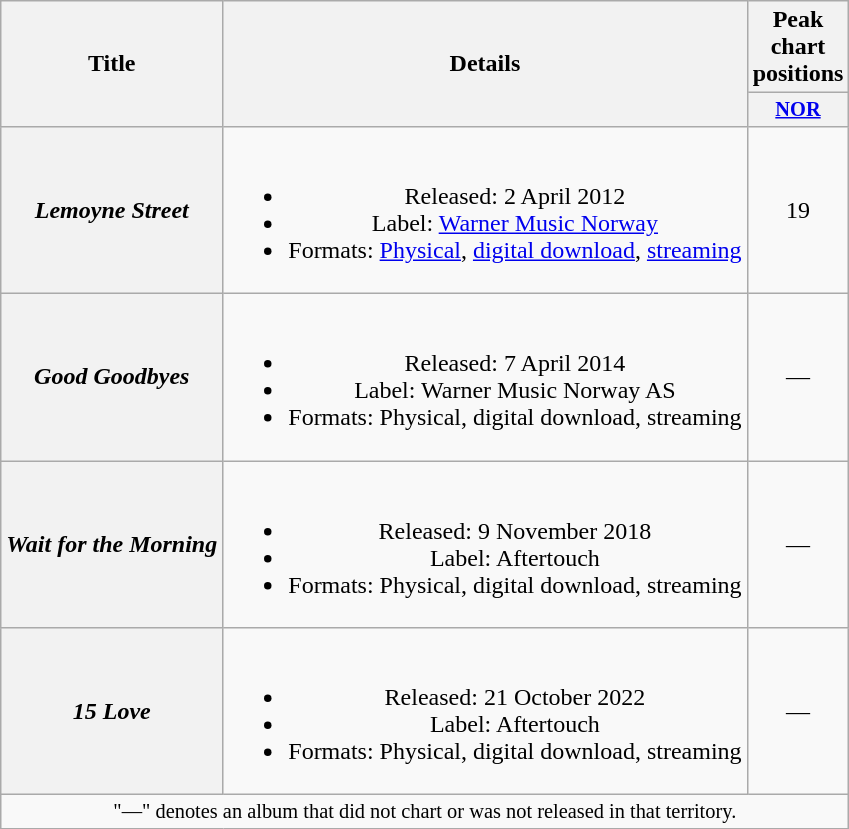<table class="wikitable plainrowheaders" style="text-align:center;">
<tr>
<th scope="col" rowspan="2">Title</th>
<th scope="col" rowspan="2">Details</th>
<th scope="col" colspan="1">Peak chart positions</th>
</tr>
<tr>
<th scope="col" style="width:3em;font-size:85%;"><a href='#'>NOR</a><br></th>
</tr>
<tr>
<th scope="row"><em>Lemoyne Street</em></th>
<td><br><ul><li>Released: 2 April 2012</li><li>Label: <a href='#'>Warner Music Norway</a></li><li>Formats: <a href='#'>Physical</a>, <a href='#'>digital download</a>, <a href='#'>streaming</a></li></ul></td>
<td>19</td>
</tr>
<tr>
<th scope="row"><em>Good Goodbyes</em></th>
<td><br><ul><li>Released: 7 April 2014</li><li>Label: Warner Music Norway AS</li><li>Formats: Physical, digital download, streaming</li></ul></td>
<td>—</td>
</tr>
<tr>
<th scope="row"><em>Wait for the Morning</em></th>
<td><br><ul><li>Released: 9 November 2018</li><li>Label: Aftertouch</li><li>Formats: Physical, digital download, streaming</li></ul></td>
<td>—</td>
</tr>
<tr>
<th scope="row"><em>15 Love</em></th>
<td><br><ul><li>Released: 21 October 2022</li><li>Label: Aftertouch</li><li>Formats: Physical, digital download, streaming</li></ul></td>
<td>—</td>
</tr>
<tr>
<td colspan="3" style="font-size:85%;">"—" denotes an album that did not chart or was not released in that territory.</td>
</tr>
</table>
